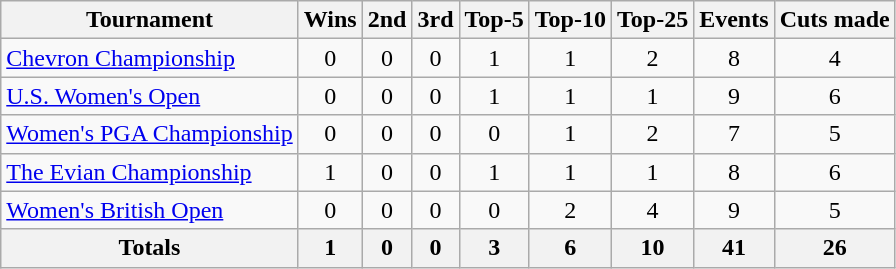<table class=wikitable style=text-align:center>
<tr>
<th>Tournament</th>
<th>Wins</th>
<th>2nd</th>
<th>3rd</th>
<th>Top-5</th>
<th>Top-10</th>
<th>Top-25</th>
<th>Events</th>
<th>Cuts made</th>
</tr>
<tr>
<td align=left><a href='#'>Chevron Championship</a></td>
<td>0</td>
<td>0</td>
<td>0</td>
<td>1</td>
<td>1</td>
<td>2</td>
<td>8</td>
<td>4</td>
</tr>
<tr>
<td align=left><a href='#'>U.S. Women's Open</a></td>
<td>0</td>
<td>0</td>
<td>0</td>
<td>1</td>
<td>1</td>
<td>1</td>
<td>9</td>
<td>6</td>
</tr>
<tr>
<td align=left><a href='#'>Women's PGA Championship</a></td>
<td>0</td>
<td>0</td>
<td>0</td>
<td>0</td>
<td>1</td>
<td>2</td>
<td>7</td>
<td>5</td>
</tr>
<tr>
<td align=left><a href='#'>The Evian Championship</a></td>
<td>1</td>
<td>0</td>
<td>0</td>
<td>1</td>
<td>1</td>
<td>1</td>
<td>8</td>
<td>6</td>
</tr>
<tr>
<td align=left><a href='#'>Women's British Open</a></td>
<td>0</td>
<td>0</td>
<td>0</td>
<td>0</td>
<td>2</td>
<td>4</td>
<td>9</td>
<td>5</td>
</tr>
<tr>
<th>Totals</th>
<th>1</th>
<th>0</th>
<th>0</th>
<th>3</th>
<th>6</th>
<th>10</th>
<th>41</th>
<th>26</th>
</tr>
</table>
